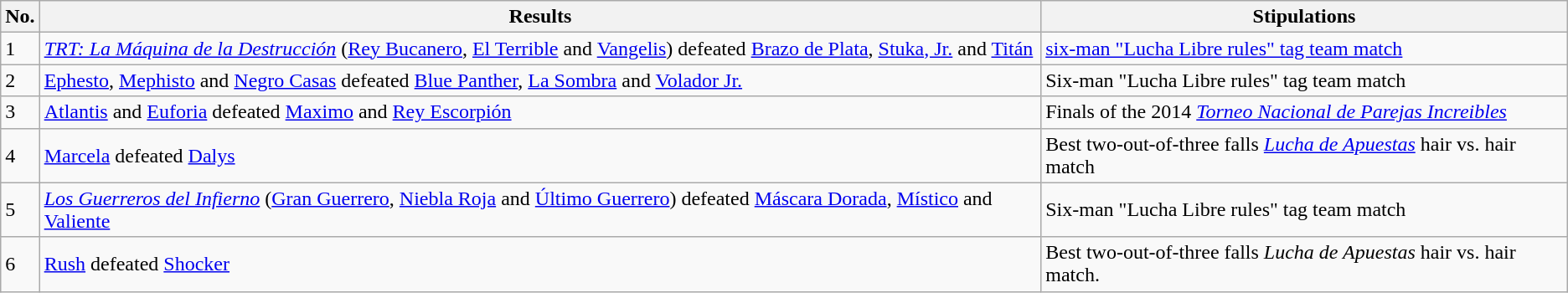<table class="wikitable">
<tr>
<th><strong>No.</strong></th>
<th><strong>Results</strong></th>
<th><strong>Stipulations</strong></th>
</tr>
<tr>
<td>1</td>
<td><em><a href='#'>TRT: La Máquina de la Destrucción</a></em> (<a href='#'>Rey Bucanero</a>, <a href='#'>El Terrible</a> and <a href='#'>Vangelis</a>) defeated <a href='#'>Brazo de Plata</a>, <a href='#'>Stuka, Jr.</a> and <a href='#'>Titán</a></td>
<td><a href='#'>six-man "Lucha Libre rules" tag team match</a></td>
</tr>
<tr>
<td>2</td>
<td><a href='#'>Ephesto</a>, <a href='#'>Mephisto</a> and <a href='#'>Negro Casas</a> defeated <a href='#'>Blue Panther</a>, <a href='#'>La Sombra</a> and <a href='#'>Volador Jr.</a></td>
<td>Six-man "Lucha Libre rules" tag team match</td>
</tr>
<tr>
<td>3</td>
<td><a href='#'>Atlantis</a> and <a href='#'>Euforia</a> defeated <a href='#'>Maximo</a> and <a href='#'>Rey Escorpión</a></td>
<td>Finals of the 2014 <em><a href='#'>Torneo Nacional de Parejas Increibles</a></em></td>
</tr>
<tr>
<td>4</td>
<td><a href='#'>Marcela</a> defeated <a href='#'>Dalys</a></td>
<td>Best two-out-of-three falls <em><a href='#'>Lucha de Apuestas</a></em> hair vs. hair match</td>
</tr>
<tr>
<td>5</td>
<td><em><a href='#'>Los Guerreros del Infierno</a></em> (<a href='#'>Gran Guerrero</a>, <a href='#'>Niebla Roja</a> and <a href='#'>Último Guerrero</a>) defeated <a href='#'>Máscara Dorada</a>, <a href='#'>Místico</a> and <a href='#'>Valiente</a></td>
<td>Six-man "Lucha Libre rules" tag team match</td>
</tr>
<tr>
<td>6</td>
<td><a href='#'>Rush</a> defeated <a href='#'>Shocker</a></td>
<td>Best two-out-of-three falls <em>Lucha de Apuestas</em> hair vs. hair match.</td>
</tr>
</table>
